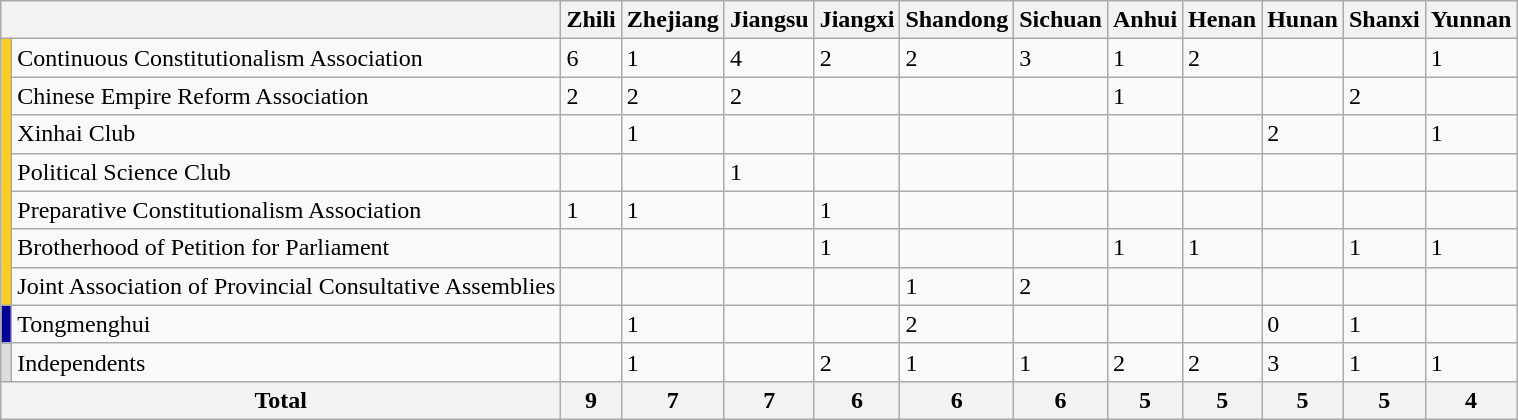<table class="wikitable">
<tr>
<th colspan="2"></th>
<th>Zhili</th>
<th>Zhejiang</th>
<th>Jiangsu</th>
<th>Jiangxi</th>
<th>Shandong</th>
<th>Sichuan</th>
<th>Anhui</th>
<th>Henan</th>
<th>Hunan</th>
<th>Shanxi</th>
<th>Yunnan</th>
</tr>
<tr>
<td rowspan="7" bgcolor=#FECD21></td>
<td>Continuous Constitutionalism Association</td>
<td>6</td>
<td>1</td>
<td>4</td>
<td>2</td>
<td>2</td>
<td>3</td>
<td>1</td>
<td>2</td>
<td></td>
<td></td>
<td>1</td>
</tr>
<tr>
<td>Chinese Empire Reform Association</td>
<td>2</td>
<td>2</td>
<td>2</td>
<td></td>
<td></td>
<td></td>
<td>1</td>
<td></td>
<td></td>
<td>2</td>
<td></td>
</tr>
<tr>
<td>Xinhai Club</td>
<td></td>
<td>1</td>
<td></td>
<td></td>
<td></td>
<td></td>
<td></td>
<td></td>
<td>2</td>
<td></td>
<td>1</td>
</tr>
<tr>
<td>Political Science Club</td>
<td></td>
<td></td>
<td>1</td>
<td></td>
<td></td>
<td></td>
<td></td>
<td></td>
<td></td>
<td></td>
<td></td>
</tr>
<tr>
<td>Preparative Constitutionalism Association</td>
<td>1</td>
<td>1</td>
<td></td>
<td>1</td>
<td></td>
<td></td>
<td></td>
<td></td>
<td></td>
<td></td>
<td></td>
</tr>
<tr>
<td>Brotherhood of Petition for Parliament</td>
<td></td>
<td></td>
<td></td>
<td>1</td>
<td></td>
<td></td>
<td>1</td>
<td>1</td>
<td></td>
<td>1</td>
<td>1</td>
</tr>
<tr>
<td>Joint Association of Provincial Consultative Assemblies</td>
<td></td>
<td></td>
<td></td>
<td></td>
<td>1</td>
<td>2</td>
<td></td>
<td></td>
<td></td>
<td></td>
<td></td>
</tr>
<tr>
<td bgcolor=#000099></td>
<td>Tongmenghui</td>
<td></td>
<td>1</td>
<td></td>
<td></td>
<td>2</td>
<td></td>
<td></td>
<td></td>
<td>0</td>
<td>1</td>
<td></td>
</tr>
<tr>
<td bgcolor=#DDDDDD></td>
<td>Independents</td>
<td></td>
<td>1</td>
<td></td>
<td>2</td>
<td>1</td>
<td>1</td>
<td>2</td>
<td>2</td>
<td>3</td>
<td>1</td>
<td>1</td>
</tr>
<tr>
<th colspan="2">Total</th>
<th>9</th>
<th>7</th>
<th>7</th>
<th>6</th>
<th>6</th>
<th>6</th>
<th>5</th>
<th>5</th>
<th>5</th>
<th>5</th>
<th>4</th>
</tr>
</table>
